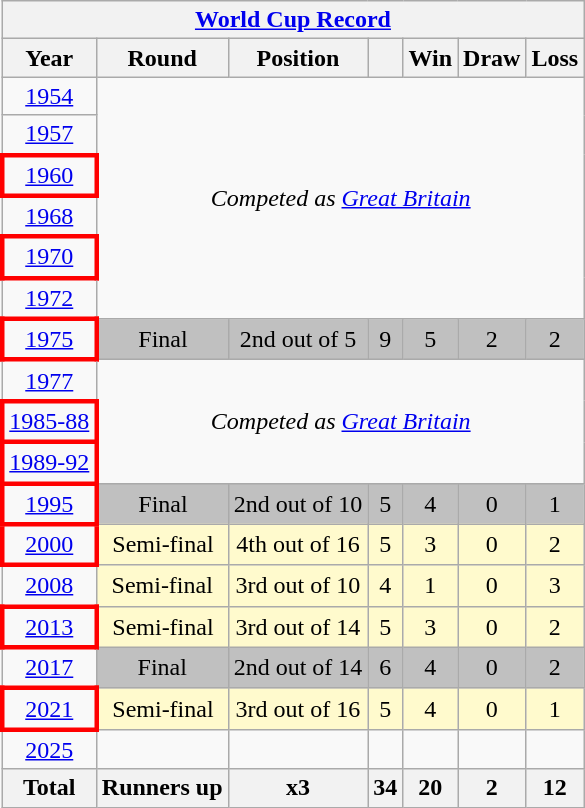<table class="wikitable" style="text-align: center;">
<tr>
<th colspan=9><a href='#'>World Cup Record</a></th>
</tr>
<tr>
<th>Year</th>
<th>Round</th>
<th>Position</th>
<th></th>
<th>Win</th>
<th>Draw</th>
<th>Loss</th>
</tr>
<tr>
<td> <a href='#'>1954</a></td>
<td rowspan=6 colspan=11><em>Competed as  <a href='#'>Great Britain</a></em></td>
</tr>
<tr>
<td> <a href='#'>1957</a></td>
</tr>
<tr>
<td style="border: 3px solid red"> <a href='#'>1960</a></td>
</tr>
<tr>
<td>  <a href='#'>1968</a></td>
</tr>
<tr>
<td style="border: 3px solid red"> <a href='#'>1970</a></td>
</tr>
<tr>
<td> <a href='#'>1972</a></td>
</tr>
<tr>
<td style="border: 3px solid red"> <a href='#'>1975</a></td>
<td style="background:silver">Final</td>
<td style="background:silver">2nd out of 5</td>
<td style="background:silver">9</td>
<td style="background:silver">5</td>
<td style="background:silver">2</td>
<td style="background:silver">2</td>
</tr>
<tr>
<td>  <a href='#'>1977</a></td>
<td rowspan=3 colspan=11><em>Competed as  <a href='#'>Great Britain</a></em></td>
</tr>
<tr>
<td style="border: 3px solid red"><a href='#'>1985-88</a></td>
</tr>
<tr>
<td style="border: 3px solid red"><a href='#'>1989-92</a></td>
</tr>
<tr>
<td style="border: 3px solid red"> <a href='#'>1995</a></td>
<td style="background:silver">Final</td>
<td style="background:silver">2nd out of 10</td>
<td style="background:silver">5</td>
<td style="background:silver">4</td>
<td style="background:silver">0</td>
<td style="background:silver">1</td>
</tr>
<tr>
<td style="border: 3px solid red">   <a href='#'>2000</a></td>
<td style="background:LemonChiffon">Semi-final</td>
<td style="background:LemonChiffon">4th out of 16</td>
<td style="background:LemonChiffon">5</td>
<td style="background:LemonChiffon">3</td>
<td style="background:LemonChiffon">0</td>
<td style="background:LemonChiffon">2</td>
</tr>
<tr>
<td> <a href='#'>2008</a></td>
<td style="background:LemonChiffon">Semi-final</td>
<td style="background:LemonChiffon">3rd out of 10</td>
<td style="background:LemonChiffon">4</td>
<td style="background:LemonChiffon">1</td>
<td style="background:LemonChiffon">0</td>
<td style="background:LemonChiffon">3</td>
</tr>
<tr>
<td style="border: 3px solid red">  <a href='#'>2013</a></td>
<td style="background:LemonChiffon">Semi-final</td>
<td style="background:LemonChiffon">3rd out of 14</td>
<td style="background:LemonChiffon">5</td>
<td style="background:LemonChiffon">3</td>
<td style="background:LemonChiffon">0</td>
<td style="background:LemonChiffon">2</td>
</tr>
<tr>
<td>   <a href='#'>2017</a></td>
<td style="background:silver">Final</td>
<td style="background:silver">2nd out of 14</td>
<td style="background:silver">6</td>
<td style="background:silver">4</td>
<td style="background:silver">0</td>
<td style="background:silver">2</td>
</tr>
<tr>
<td style="border: 3px solid red"> <a href='#'>2021</a></td>
<td style="background:LemonChiffon">Semi-final</td>
<td style="background:LemonChiffon">3rd out of 16</td>
<td style="background:LemonChiffon">5</td>
<td style="background:LemonChiffon">4</td>
<td style="background:LemonChiffon">0</td>
<td style="background:LemonChiffon">1</td>
</tr>
<tr>
<td> <a href='#'>2025</a></td>
<td></td>
<td></td>
<td></td>
<td></td>
<td></td>
<td></td>
</tr>
<tr>
<th>Total</th>
<th>Runners up</th>
<th>x3</th>
<th>34</th>
<th>20</th>
<th>2</th>
<th>12</th>
</tr>
</table>
